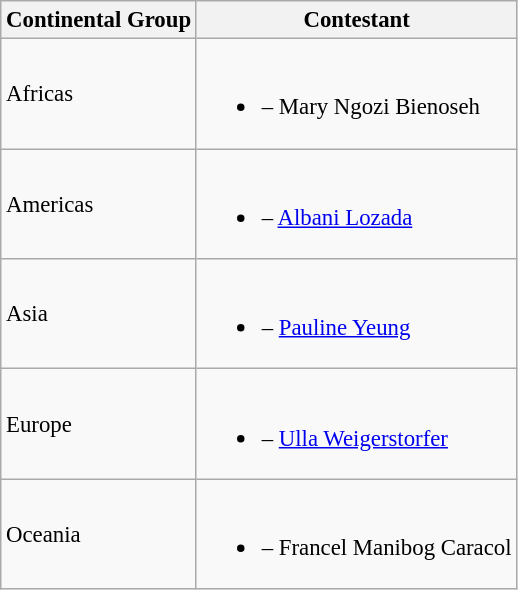<table class="wikitable sortable" style="font-size:95%;">
<tr>
<th>Continental Group</th>
<th>Contestant</th>
</tr>
<tr>
<td>Africas</td>
<td><br><ul><li> – Mary Ngozi Bienoseh</li></ul></td>
</tr>
<tr>
<td>Americas</td>
<td><br><ul><li> – <a href='#'>Albani Lozada</a></li></ul></td>
</tr>
<tr>
<td>Asia</td>
<td><br><ul><li> – <a href='#'>Pauline Yeung</a></li></ul></td>
</tr>
<tr>
<td>Europe</td>
<td><br><ul><li> – <a href='#'>Ulla Weigerstorfer</a></li></ul></td>
</tr>
<tr>
<td>Oceania</td>
<td><br><ul><li> – Francel Manibog Caracol</li></ul></td>
</tr>
</table>
